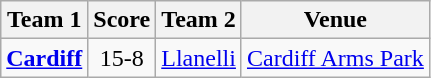<table class="wikitable" style="text-align: center">
<tr>
<th>Team 1</th>
<th>Score</th>
<th>Team 2</th>
<th>Venue</th>
</tr>
<tr>
<td><strong><a href='#'>Cardiff</a></strong></td>
<td>15-8</td>
<td><a href='#'>Llanelli</a></td>
<td><a href='#'>Cardiff Arms Park</a></td>
</tr>
</table>
